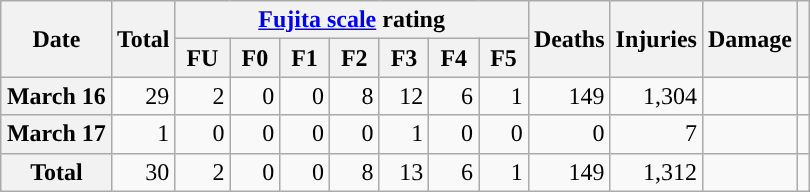<table class="wikitable sortable" style="margin: 1em auto 1em auto;float:center">
<tr>
<th scope="col" rowspan="2">Date</th>
<th scope="col" rowspan="2" align="center">Total</th>
<th scope="col" colspan="7" align="center"><a href='#'>Fujita scale</a> rating</th>
<th scope="col" rowspan="2" align="center">Deaths</th>
<th scope="col" rowspan="2" align="center">Injuries</th>
<th scope="col" rowspan="2" align="center">Damage</th>
<th scope="col" rowspan="2" align="center" class="unsortable"></th>
</tr>
<tr>
<th scope="col" align="center"> FU </th>
<th scope="col" align="center"> F0 </th>
<th scope="col" align="center"> F1 </th>
<th scope="col" align="center"> F2 </th>
<th scope="col" align="center"> F3 </th>
<th scope="col" align="center"> F4 </th>
<th scope="col" align="center"> F5 </th>
</tr>
<tr>
<th scope="row">March 16</th>
<td align="right">29</td>
<td align="right">2</td>
<td align="right">0</td>
<td align="right">0</td>
<td align="right">8</td>
<td align="right">12</td>
<td align="right">6</td>
<td align="right">1</td>
<td align="right">149</td>
<td align="right">1,304</td>
<td align="right"></td>
<td align="right"></td>
</tr>
<tr>
<th scope="row">March 17</th>
<td align="right">1</td>
<td align="right">0</td>
<td align="right">0</td>
<td align="right">0</td>
<td align="right">0</td>
<td align="right">1</td>
<td align="right">0</td>
<td align="right">0</td>
<td align="right">0</td>
<td align="right">7</td>
<td align="right"></td>
<td align="right"></td>
</tr>
<tr class="sortbottom">
<th scope="row">Total</th>
<td align="right">30</td>
<td align="right">2</td>
<td align="right">0</td>
<td align="right">0</td>
<td align="right">8</td>
<td align="right">13</td>
<td align="right">6</td>
<td align="right">1</td>
<td align="right">149</td>
<td align="right">1,312</td>
<td align="right"></td>
<td align="right"></td>
</tr>
</table>
